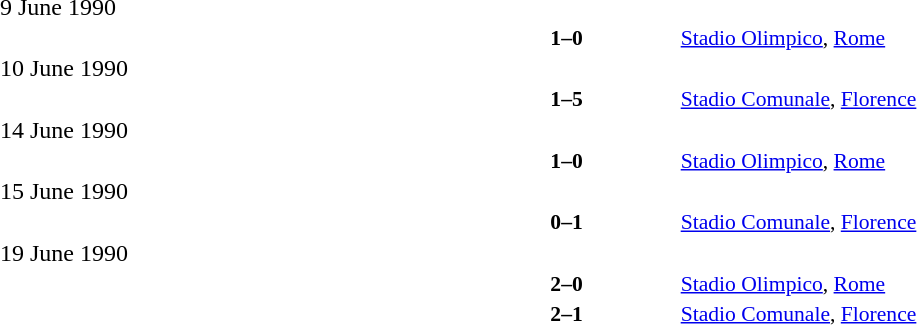<table style="width:100%" cellspacing="1">
<tr>
<th width=25%></th>
<th width=10%></th>
<th></th>
</tr>
<tr>
<td>9 June 1990</td>
</tr>
<tr style=font-size:90%>
<td align=right></td>
<td align=center><strong>1–0</strong></td>
<td></td>
<td><a href='#'>Stadio Olimpico</a>, <a href='#'>Rome</a></td>
</tr>
<tr>
<td>10 June 1990</td>
</tr>
<tr style=font-size:90%>
<td align=right></td>
<td align=center><strong>1–5</strong></td>
<td></td>
<td><a href='#'>Stadio Comunale</a>, <a href='#'>Florence</a></td>
</tr>
<tr>
<td>14 June 1990</td>
</tr>
<tr style=font-size:90%>
<td align=right></td>
<td align=center><strong>1–0</strong></td>
<td></td>
<td><a href='#'>Stadio Olimpico</a>, <a href='#'>Rome</a></td>
</tr>
<tr>
<td>15 June 1990</td>
</tr>
<tr style=font-size:90%>
<td align=right></td>
<td align=center><strong>0–1</strong></td>
<td></td>
<td><a href='#'>Stadio Comunale</a>, <a href='#'>Florence</a></td>
</tr>
<tr>
<td>19 June 1990</td>
</tr>
<tr style=font-size:90%>
<td align=right></td>
<td align=center><strong>2–0</strong></td>
<td></td>
<td><a href='#'>Stadio Olimpico</a>, <a href='#'>Rome</a></td>
</tr>
<tr style=font-size:90%>
<td align=right></td>
<td align=center><strong>2–1</strong></td>
<td></td>
<td><a href='#'>Stadio Comunale</a>, <a href='#'>Florence</a></td>
</tr>
</table>
